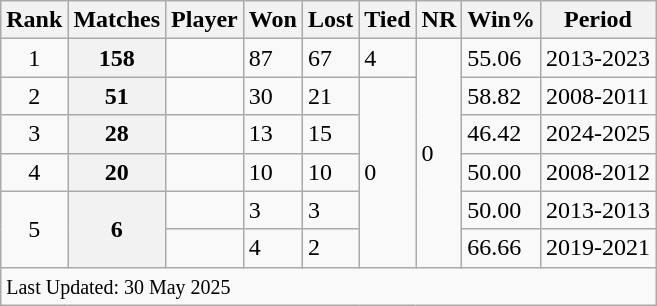<table class="wikitable">
<tr>
<th>Rank</th>
<th>Matches</th>
<th>Player</th>
<th>Won</th>
<th>Lost</th>
<th>Tied</th>
<th>NR</th>
<th>Win%</th>
<th>Period</th>
</tr>
<tr>
<td align=center>1</td>
<th scope=row style=text-align:center;>158</th>
<td></td>
<td>87</td>
<td>67</td>
<td>4</td>
<td rowspan=6>0</td>
<td>55.06</td>
<td>2013-2023</td>
</tr>
<tr>
<td align=center>2</td>
<th scope=row style=text-align:center;>51</th>
<td></td>
<td>30</td>
<td>21</td>
<td rowspan=5>0</td>
<td>58.82</td>
<td>2008-2011</td>
</tr>
<tr>
<td align="center">3</td>
<th scope="row" style="text-align:center;">28</th>
<td></td>
<td>13</td>
<td>15</td>
<td>46.42</td>
<td>2024-2025</td>
</tr>
<tr>
<td align="center">4</td>
<th scope="row" style="text-align:center;">20</th>
<td></td>
<td>10</td>
<td>10</td>
<td>50.00</td>
<td>2008-2012</td>
</tr>
<tr>
<td align=center rowspan=2>5</td>
<th scope=row style=text-align:center; rowspan=2>6</th>
<td></td>
<td>3</td>
<td>3</td>
<td>50.00</td>
<td>2013-2013</td>
</tr>
<tr>
<td></td>
<td>4</td>
<td>2</td>
<td>66.66</td>
<td>2019-2021</td>
</tr>
<tr class="sortbottom">
<td colspan="9"><small>Last Updated: 30 May 2025</small></td>
</tr>
</table>
